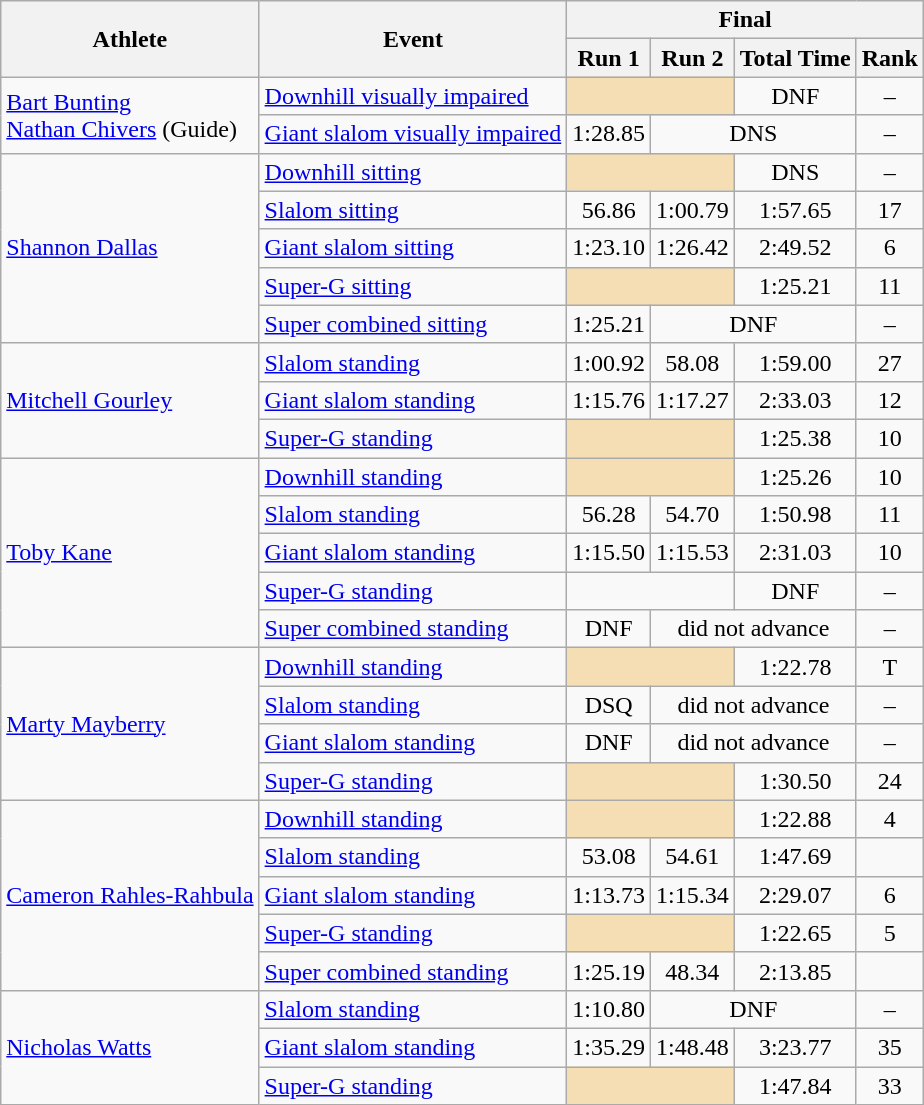<table class="wikitable" style="font-size:100%">
<tr>
<th rowspan="2">Athlete</th>
<th rowspan="2">Event</th>
<th colspan="4">Final</th>
</tr>
<tr>
<th>Run 1</th>
<th>Run 2</th>
<th>Total Time</th>
<th>Rank</th>
</tr>
<tr align="center">
<td align="left" rowspan=2><a href='#'>Bart Bunting</a> <br> <a href='#'>Nathan Chivers</a> (Guide)</td>
<td align="left"><a href='#'>Downhill visually impaired</a></td>
<td colspan="2" bgcolor="wheat"></td>
<td>DNF</td>
<td>–</td>
</tr>
<tr align="center">
<td align="left"><a href='#'>Giant slalom visually impaired</a></td>
<td>1:28.85</td>
<td colspan="2">DNS</td>
<td>–</td>
</tr>
<tr align="center">
<td align="left" rowspan=5><a href='#'>Shannon Dallas</a></td>
<td align="left"><a href='#'>Downhill sitting</a></td>
<td colspan="2" bgcolor="wheat"></td>
<td>DNS</td>
<td>–</td>
</tr>
<tr align="center">
<td align="left"><a href='#'>Slalom sitting</a></td>
<td>56.86</td>
<td>1:00.79</td>
<td>1:57.65</td>
<td>17</td>
</tr>
<tr align="center">
<td align="left"><a href='#'>Giant slalom sitting</a></td>
<td>1:23.10</td>
<td>1:26.42</td>
<td>2:49.52</td>
<td>6</td>
</tr>
<tr align="center">
<td align="left"><a href='#'>Super-G sitting</a></td>
<td colspan="2" bgcolor="wheat"></td>
<td>1:25.21</td>
<td>11</td>
</tr>
<tr align="center">
<td align="left"><a href='#'>Super combined sitting</a></td>
<td>1:25.21</td>
<td colspan="2">DNF</td>
<td>–</td>
</tr>
<tr align="center">
<td align="left" rowspan=3><a href='#'>Mitchell Gourley</a></td>
<td align="left"><a href='#'>Slalom standing</a></td>
<td>1:00.92</td>
<td>58.08</td>
<td>1:59.00</td>
<td>27</td>
</tr>
<tr align="center">
<td align="left"><a href='#'>Giant slalom standing</a></td>
<td>1:15.76</td>
<td>1:17.27</td>
<td>2:33.03</td>
<td>12</td>
</tr>
<tr align="center">
<td align="left"><a href='#'>Super-G standing</a></td>
<td colspan="2" bgcolor="wheat"></td>
<td>1:25.38</td>
<td>10</td>
</tr>
<tr align="center">
<td align="left" rowspan=5><a href='#'>Toby Kane</a></td>
<td align="left"><a href='#'>Downhill standing</a></td>
<td colspan="2" bgcolor="wheat"></td>
<td>1:25.26</td>
<td>10</td>
</tr>
<tr align="center">
<td align="left"><a href='#'>Slalom standing</a></td>
<td>56.28</td>
<td>54.70</td>
<td>1:50.98</td>
<td>11</td>
</tr>
<tr align="center">
<td align="left"><a href='#'>Giant slalom standing</a></td>
<td>1:15.50</td>
<td>1:15.53</td>
<td>2:31.03</td>
<td>10</td>
</tr>
<tr align="center">
<td align="left"><a href='#'>Super-G standing</a></td>
<td colspan="2" bgcolor"wheat"></td>
<td>DNF</td>
<td>–</td>
</tr>
<tr align="center">
<td align="left"><a href='#'>Super combined standing</a></td>
<td>DNF</td>
<td colspan="2">did not advance</td>
<td>–</td>
</tr>
<tr align="center">
<td align="left" rowspan=4><a href='#'>Marty Mayberry</a></td>
<td align="left"><a href='#'>Downhill standing</a></td>
<td colspan="2" bgcolor="wheat"></td>
<td>1:22.78</td>
<td>T</td>
</tr>
<tr align="center">
<td align="left"><a href='#'>Slalom standing</a></td>
<td>DSQ</td>
<td colspan="2">did not advance</td>
<td>–</td>
</tr>
<tr align="center">
<td align="left"><a href='#'>Giant slalom standing</a></td>
<td>DNF</td>
<td colspan="2">did not advance</td>
<td>–</td>
</tr>
<tr align="center">
<td align="left"><a href='#'>Super-G standing</a></td>
<td colspan="2" bgcolor="wheat"></td>
<td>1:30.50</td>
<td>24</td>
</tr>
<tr align="center">
<td align="left" rowspan=5><a href='#'>Cameron Rahles-Rahbula</a></td>
<td align="left"><a href='#'>Downhill standing</a></td>
<td colspan="2" bgcolor="wheat"></td>
<td>1:22.88</td>
<td>4</td>
</tr>
<tr align="center">
<td align="left"><a href='#'>Slalom standing</a></td>
<td>53.08</td>
<td>54.61</td>
<td>1:47.69</td>
<td></td>
</tr>
<tr align="center">
<td align="left"><a href='#'>Giant slalom standing</a></td>
<td>1:13.73</td>
<td>1:15.34</td>
<td>2:29.07</td>
<td>6</td>
</tr>
<tr align="center">
<td align="left"><a href='#'>Super-G standing</a></td>
<td colspan="2" bgcolor="wheat"></td>
<td>1:22.65</td>
<td>5</td>
</tr>
<tr align="center">
<td align="left"><a href='#'>Super combined standing</a></td>
<td>1:25.19</td>
<td>48.34</td>
<td>2:13.85</td>
<td></td>
</tr>
<tr align="center">
<td align="left" rowspan=3><a href='#'>Nicholas Watts</a></td>
<td align="left"><a href='#'>Slalom standing</a></td>
<td>1:10.80</td>
<td colspan="2">DNF</td>
<td>–</td>
</tr>
<tr align="center">
<td align="left"><a href='#'>Giant slalom standing</a></td>
<td>1:35.29</td>
<td>1:48.48</td>
<td>3:23.77</td>
<td>35</td>
</tr>
<tr align="center">
<td align="left"><a href='#'>Super-G standing</a></td>
<td colspan="2" bgcolor="wheat"></td>
<td>1:47.84</td>
<td>33</td>
</tr>
</table>
